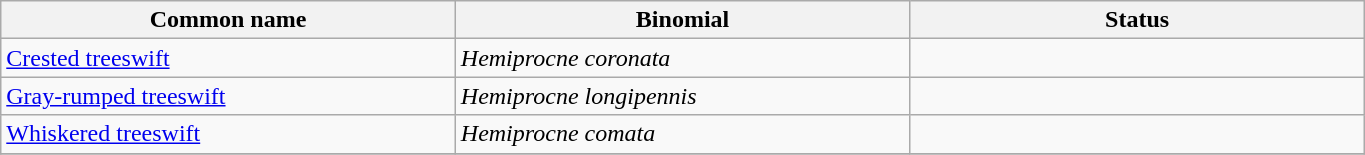<table width=72% class="wikitable">
<tr>
<th width=24%>Common name</th>
<th width=24%>Binomial</th>
<th width=24%>Status</th>
</tr>
<tr>
<td><a href='#'>Crested treeswift</a></td>
<td><em>Hemiprocne coronata</em></td>
<td></td>
</tr>
<tr>
<td><a href='#'>Gray-rumped treeswift</a></td>
<td><em>Hemiprocne longipennis</em></td>
<td></td>
</tr>
<tr>
<td><a href='#'>Whiskered treeswift</a></td>
<td><em>Hemiprocne comata</em></td>
<td></td>
</tr>
<tr>
</tr>
</table>
